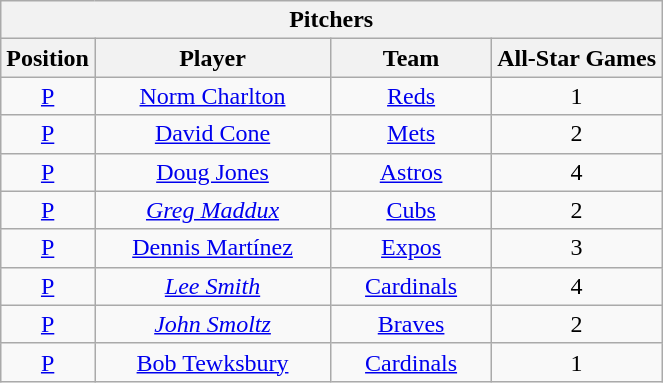<table class="wikitable" style="font-size: 100%; text-align:center;">
<tr>
<th colspan="4">Pitchers</th>
</tr>
<tr>
<th>Position</th>
<th width="150">Player</th>
<th width="100">Team</th>
<th>All-Star Games</th>
</tr>
<tr>
<td><a href='#'>P</a></td>
<td><a href='#'>Norm Charlton</a></td>
<td><a href='#'>Reds</a></td>
<td>1</td>
</tr>
<tr>
<td><a href='#'>P</a></td>
<td><a href='#'>David Cone</a></td>
<td><a href='#'>Mets</a></td>
<td>2</td>
</tr>
<tr>
<td><a href='#'>P</a></td>
<td><a href='#'>Doug Jones</a></td>
<td><a href='#'>Astros</a></td>
<td>4</td>
</tr>
<tr>
<td><a href='#'>P</a></td>
<td><em><a href='#'>Greg Maddux</a></em></td>
<td><a href='#'>Cubs</a></td>
<td>2</td>
</tr>
<tr>
<td><a href='#'>P</a></td>
<td><a href='#'>Dennis Martínez</a></td>
<td><a href='#'>Expos</a></td>
<td>3</td>
</tr>
<tr>
<td><a href='#'>P</a></td>
<td><em><a href='#'>Lee Smith</a></em></td>
<td><a href='#'>Cardinals</a></td>
<td>4</td>
</tr>
<tr>
<td><a href='#'>P</a></td>
<td><em><a href='#'>John Smoltz</a></em></td>
<td><a href='#'>Braves</a></td>
<td>2</td>
</tr>
<tr>
<td><a href='#'>P</a></td>
<td><a href='#'>Bob Tewksbury</a></td>
<td><a href='#'>Cardinals</a></td>
<td>1</td>
</tr>
</table>
